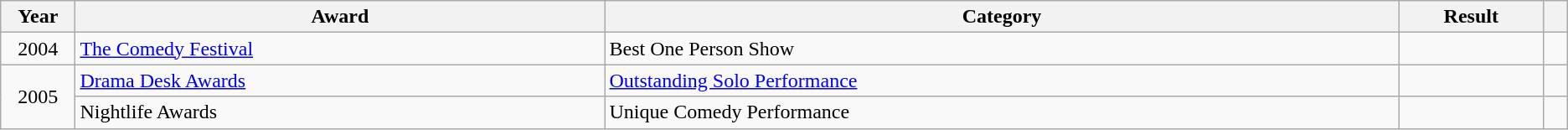<table class="wikitable sortable">
<tr>
<th scope="col" style="width:3%;">Year</th>
<th scope="col" style="width:22%;">Award</th>
<th scope="col" style="width:33%;">Category</th>
<th scope="col" style="width:6%;">Result</th>
<th scope="col" class="unsortable" style="width:1%;"></th>
</tr>
<tr>
<td style="text-align: center;">2004</td>
<td><a href='#'>The Comedy Festival</a></td>
<td>Best One Person Show</td>
<td></td>
<td align="center"></td>
</tr>
<tr>
<td rowspan="2" style="text-align: center;">2005</td>
<td><a href='#'>Drama Desk Awards</a></td>
<td><a href='#'>Outstanding Solo Performance</a></td>
<td></td>
<td align="center"></td>
</tr>
<tr>
<td>Nightlife Awards</td>
<td>Unique Comedy Performance</td>
<td></td>
<td align="center"></td>
</tr>
</table>
